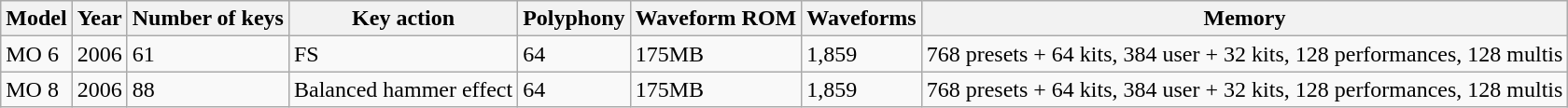<table class="wikitable">
<tr>
<th>Model</th>
<th>Year</th>
<th>Number of keys</th>
<th>Key action</th>
<th>Polyphony</th>
<th>Waveform ROM</th>
<th>Waveforms</th>
<th>Memory</th>
</tr>
<tr>
<td>MO 6</td>
<td>2006</td>
<td>61</td>
<td>FS</td>
<td>64</td>
<td>175MB</td>
<td>1,859</td>
<td>768 presets + 64 kits, 384 user + 32 kits, 128 performances, 128 multis</td>
</tr>
<tr>
<td>MO 8</td>
<td>2006</td>
<td>88</td>
<td>Balanced hammer effect</td>
<td>64</td>
<td>175MB</td>
<td>1,859</td>
<td>768 presets + 64 kits, 384 user + 32 kits, 128 performances, 128 multis</td>
</tr>
</table>
